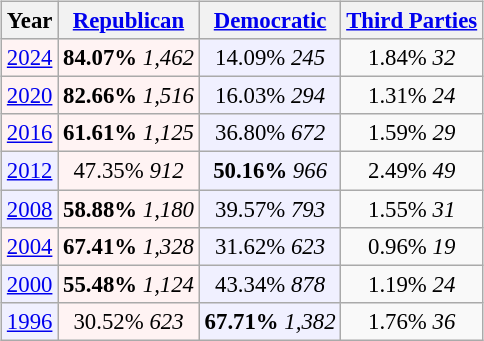<table class="wikitable" style="float:right; font-size:95%;">
<tr bgcolor=lightgrey>
<th>Year</th>
<th><a href='#'>Republican</a></th>
<th><a href='#'>Democratic</a></th>
<th><a href='#'>Third Parties</a></th>
</tr>
<tr>
<td align="center" bgcolor="#fff3f3"><a href='#'>2024</a></td>
<td align="center" bgcolor="#fff3f3"><strong>84.07%</strong> <em>1,462</em></td>
<td align="center" bgcolor="#f0f0ff">14.09% <em>245</em></td>
<td align="center">1.84% <em>32</em></td>
</tr>
<tr>
<td align="center" bgcolor="#fff3f3"><a href='#'>2020</a></td>
<td align="center" bgcolor="#fff3f3"><strong>82.66%</strong> <em>1,516</em></td>
<td align="center" bgcolor="#f0f0ff">16.03% <em>294</em></td>
<td align="center">1.31% <em>24</em></td>
</tr>
<tr>
<td align="center" bgcolor="#fff3f3"><a href='#'>2016</a></td>
<td align="center" bgcolor="#fff3f3"><strong>61.61%</strong> <em>1,125</em></td>
<td align="center" bgcolor="#f0f0ff">36.80% <em>672</em></td>
<td align="center">1.59% <em>29</em></td>
</tr>
<tr>
<td align="center" bgcolor="#f0f0ff"><a href='#'>2012</a></td>
<td align="center" bgcolor="#fff3f3">47.35% <em>912</em></td>
<td align="center" bgcolor="#f0f0ff"><strong>50.16%</strong> <em>966</em></td>
<td align="center">2.49% <em>49</em></td>
</tr>
<tr>
<td align="center" bgcolor="#f0f0ff"><a href='#'>2008</a></td>
<td align="center" bgcolor="#fff3f3"><strong>58.88%</strong> <em>1,180</em></td>
<td align="center" bgcolor="#f0f0ff">39.57% <em>793</em></td>
<td align="center">1.55% <em>31</em></td>
</tr>
<tr>
<td align="center" bgcolor="#fff3f3"><a href='#'>2004</a></td>
<td align="center" bgcolor="#fff3f3"><strong>67.41%</strong> <em>1,328</em></td>
<td align="center" bgcolor="#f0f0ff">31.62% <em>623</em></td>
<td align="center">0.96% <em>19</em></td>
</tr>
<tr>
<td align="center" bgcolor="#f0f0ff"><a href='#'>2000</a></td>
<td align="center" bgcolor="#fff3f3"><strong>55.48%</strong> <em>1,124</em></td>
<td align="center" bgcolor="#f0f0ff">43.34% <em>878</em></td>
<td align="center">1.19% <em>24</em></td>
</tr>
<tr>
<td align="center" bgcolor="#f0f0ff"><a href='#'>1996</a></td>
<td align="center" bgcolor="#fff3f3">30.52% <em>623</em></td>
<td align="center" bgcolor="#f0f0ff"><strong>67.71%</strong> <em>1,382</em></td>
<td align="center">1.76% <em>36</em></td>
</tr>
</table>
